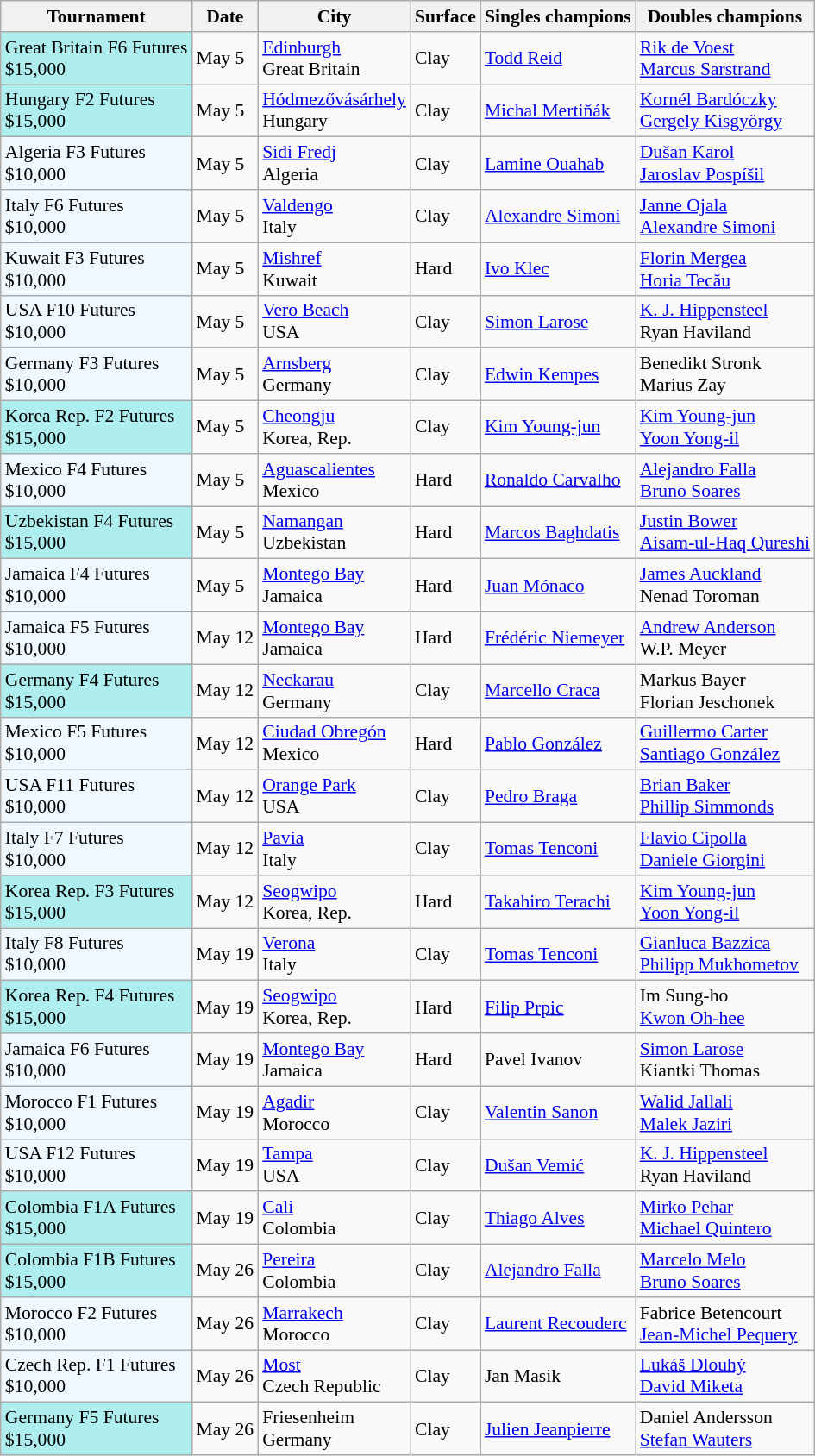<table class="sortable wikitable" style="font-size:90%">
<tr>
<th>Tournament</th>
<th>Date</th>
<th>City</th>
<th>Surface</th>
<th>Singles champions</th>
<th>Doubles champions</th>
</tr>
<tr>
<td style="background:#afeeee;">Great Britain F6 Futures<br>$15,000</td>
<td>May 5</td>
<td><a href='#'>Edinburgh</a><br>Great Britain</td>
<td>Clay</td>
<td> <a href='#'>Todd Reid</a></td>
<td> <a href='#'>Rik de Voest</a> <br> <a href='#'>Marcus Sarstrand</a></td>
</tr>
<tr>
<td style="background:#afeeee;">Hungary F2 Futures<br>$15,000</td>
<td>May 5</td>
<td><a href='#'>Hódmezővásárhely</a><br>Hungary</td>
<td>Clay</td>
<td> <a href='#'>Michal Mertiňák</a></td>
<td> <a href='#'>Kornél Bardóczky</a> <br> <a href='#'>Gergely Kisgyörgy</a></td>
</tr>
<tr>
<td style="background:#f0f8ff;">Algeria F3 Futures<br>$10,000</td>
<td>May 5</td>
<td><a href='#'>Sidi Fredj</a><br>Algeria</td>
<td>Clay</td>
<td> <a href='#'>Lamine Ouahab</a></td>
<td> <a href='#'>Dušan Karol</a> <br> <a href='#'>Jaroslav Pospíšil</a></td>
</tr>
<tr>
<td style="background:#f0f8ff;">Italy F6 Futures<br>$10,000</td>
<td>May 5</td>
<td><a href='#'>Valdengo</a><br>Italy</td>
<td>Clay</td>
<td> <a href='#'>Alexandre Simoni</a></td>
<td> <a href='#'>Janne Ojala</a> <br> <a href='#'>Alexandre Simoni</a></td>
</tr>
<tr>
<td style="background:#f0f8ff;">Kuwait F3 Futures<br>$10,000</td>
<td>May 5</td>
<td><a href='#'>Mishref</a><br>Kuwait</td>
<td>Hard</td>
<td> <a href='#'>Ivo Klec</a></td>
<td> <a href='#'>Florin Mergea</a> <br> <a href='#'>Horia Tecău</a></td>
</tr>
<tr>
<td style="background:#f0f8ff;">USA F10 Futures<br>$10,000</td>
<td>May 5</td>
<td><a href='#'>Vero Beach</a><br>USA</td>
<td>Clay</td>
<td> <a href='#'>Simon Larose</a></td>
<td> <a href='#'>K. J. Hippensteel</a> <br> Ryan Haviland</td>
</tr>
<tr>
<td style="background:#f0f8ff;">Germany F3 Futures<br>$10,000</td>
<td>May 5</td>
<td><a href='#'>Arnsberg</a><br>Germany</td>
<td>Clay</td>
<td> <a href='#'>Edwin Kempes</a></td>
<td> Benedikt Stronk <br> Marius Zay</td>
</tr>
<tr>
<td style="background:#afeeee;">Korea Rep. F2 Futures<br>$15,000</td>
<td>May 5</td>
<td><a href='#'>Cheongju</a><br>Korea, Rep.</td>
<td>Clay</td>
<td> <a href='#'>Kim Young-jun</a></td>
<td> <a href='#'>Kim Young-jun</a> <br> <a href='#'>Yoon Yong-il</a></td>
</tr>
<tr>
<td style="background:#f0f8ff;">Mexico F4 Futures<br>$10,000</td>
<td>May 5</td>
<td><a href='#'>Aguascalientes</a><br>Mexico</td>
<td>Hard</td>
<td> <a href='#'>Ronaldo Carvalho</a></td>
<td> <a href='#'>Alejandro Falla</a> <br> <a href='#'>Bruno Soares</a></td>
</tr>
<tr>
<td style="background:#afeeee;">Uzbekistan F4 Futures<br>$15,000</td>
<td>May 5</td>
<td><a href='#'>Namangan</a><br>Uzbekistan</td>
<td>Hard</td>
<td> <a href='#'>Marcos Baghdatis</a></td>
<td> <a href='#'>Justin Bower</a> <br> <a href='#'>Aisam-ul-Haq Qureshi</a></td>
</tr>
<tr>
<td style="background:#f0f8ff;">Jamaica F4 Futures<br>$10,000</td>
<td>May 5</td>
<td><a href='#'>Montego Bay</a><br>Jamaica</td>
<td>Hard</td>
<td> <a href='#'>Juan Mónaco</a></td>
<td> <a href='#'>James Auckland</a> <br> Nenad Toroman</td>
</tr>
<tr>
<td style="background:#f0f8ff;">Jamaica F5 Futures<br>$10,000</td>
<td>May 12</td>
<td><a href='#'>Montego Bay</a><br>Jamaica</td>
<td>Hard</td>
<td> <a href='#'>Frédéric Niemeyer</a></td>
<td> <a href='#'>Andrew Anderson</a><br> W.P. Meyer</td>
</tr>
<tr>
<td style="background:#afeeee;">Germany F4 Futures<br>$15,000</td>
<td>May 12</td>
<td><a href='#'>Neckarau</a><br>Germany</td>
<td>Clay</td>
<td> <a href='#'>Marcello Craca</a></td>
<td> Markus Bayer <br> Florian Jeschonek</td>
</tr>
<tr>
<td style="background:#f0f8ff;">Mexico F5 Futures<br>$10,000</td>
<td>May 12</td>
<td><a href='#'>Ciudad Obregón</a><br>Mexico</td>
<td>Hard</td>
<td> <a href='#'>Pablo González</a></td>
<td> <a href='#'>Guillermo Carter</a> <br> <a href='#'>Santiago González</a></td>
</tr>
<tr>
<td style="background:#f0f8ff;">USA F11 Futures<br>$10,000</td>
<td>May 12</td>
<td><a href='#'>Orange Park</a><br>USA</td>
<td>Clay</td>
<td> <a href='#'>Pedro Braga</a></td>
<td> <a href='#'>Brian Baker</a> <br> <a href='#'>Phillip Simmonds</a></td>
</tr>
<tr>
<td style="background:#f0f8ff;">Italy F7 Futures<br>$10,000</td>
<td>May 12</td>
<td><a href='#'>Pavia</a><br>Italy</td>
<td>Clay</td>
<td> <a href='#'>Tomas Tenconi</a></td>
<td> <a href='#'>Flavio Cipolla</a> <br> <a href='#'>Daniele Giorgini</a></td>
</tr>
<tr>
<td style="background:#afeeee;">Korea Rep. F3 Futures<br>$15,000</td>
<td>May 12</td>
<td><a href='#'>Seogwipo</a><br>Korea, Rep.</td>
<td>Hard</td>
<td> <a href='#'>Takahiro Terachi</a></td>
<td> <a href='#'>Kim Young-jun</a> <br> <a href='#'>Yoon Yong-il</a></td>
</tr>
<tr>
<td style="background:#f0f8ff;">Italy F8 Futures<br>$10,000</td>
<td>May 19</td>
<td><a href='#'>Verona</a><br>Italy</td>
<td>Clay</td>
<td> <a href='#'>Tomas Tenconi</a></td>
<td> <a href='#'>Gianluca Bazzica</a> <br> <a href='#'>Philipp Mukhometov</a></td>
</tr>
<tr>
<td style="background:#afeeee;">Korea Rep. F4 Futures<br>$15,000</td>
<td>May 19</td>
<td><a href='#'>Seogwipo</a><br>Korea, Rep.</td>
<td>Hard</td>
<td> <a href='#'>Filip Prpic</a></td>
<td> Im Sung-ho <br> <a href='#'>Kwon Oh-hee</a></td>
</tr>
<tr>
<td style="background:#f0f8ff;">Jamaica F6 Futures<br>$10,000</td>
<td>May 19</td>
<td><a href='#'>Montego Bay</a><br>Jamaica</td>
<td>Hard</td>
<td> Pavel Ivanov</td>
<td> <a href='#'>Simon Larose</a> <br> Kiantki Thomas</td>
</tr>
<tr>
<td style="background:#f0f8ff;">Morocco F1 Futures<br>$10,000</td>
<td>May 19</td>
<td><a href='#'>Agadir</a><br>Morocco</td>
<td>Clay</td>
<td> <a href='#'>Valentin Sanon</a></td>
<td> <a href='#'>Walid Jallali</a> <br> <a href='#'>Malek Jaziri</a></td>
</tr>
<tr>
<td style="background:#f0f8ff;">USA F12 Futures<br>$10,000</td>
<td>May 19</td>
<td><a href='#'>Tampa</a><br>USA</td>
<td>Clay</td>
<td> <a href='#'>Dušan Vemić</a></td>
<td> <a href='#'>K. J. Hippensteel</a> <br> Ryan Haviland</td>
</tr>
<tr>
<td style="background:#afeeee;">Colombia F1A Futures<br>$15,000</td>
<td>May 19</td>
<td><a href='#'>Cali</a><br>Colombia</td>
<td>Clay</td>
<td> <a href='#'>Thiago Alves</a></td>
<td> <a href='#'>Mirko Pehar</a> <br> <a href='#'>Michael Quintero</a></td>
</tr>
<tr>
<td style="background:#afeeee;">Colombia F1B Futures<br>$15,000</td>
<td>May 26</td>
<td><a href='#'>Pereira</a><br>Colombia</td>
<td>Clay</td>
<td> <a href='#'>Alejandro Falla</a></td>
<td> <a href='#'>Marcelo Melo</a> <br> <a href='#'>Bruno Soares</a></td>
</tr>
<tr>
<td style="background:#f0f8ff;">Morocco F2 Futures<br>$10,000</td>
<td>May 26</td>
<td><a href='#'>Marrakech</a><br>Morocco</td>
<td>Clay</td>
<td> <a href='#'>Laurent Recouderc</a></td>
<td> Fabrice Betencourt <br> <a href='#'>Jean-Michel Pequery</a></td>
</tr>
<tr>
<td style="background:#f0f8ff;">Czech Rep. F1 Futures<br>$10,000</td>
<td>May 26</td>
<td><a href='#'>Most</a><br>Czech Republic</td>
<td>Clay</td>
<td> Jan Masik</td>
<td> <a href='#'>Lukáš Dlouhý</a> <br> <a href='#'>David Miketa</a></td>
</tr>
<tr>
<td style="background:#afeeee;">Germany F5 Futures<br>$15,000</td>
<td>May 26</td>
<td>Friesenheim<br>Germany</td>
<td>Clay</td>
<td> <a href='#'>Julien Jeanpierre</a></td>
<td> Daniel Andersson <br> <a href='#'>Stefan Wauters</a></td>
</tr>
</table>
